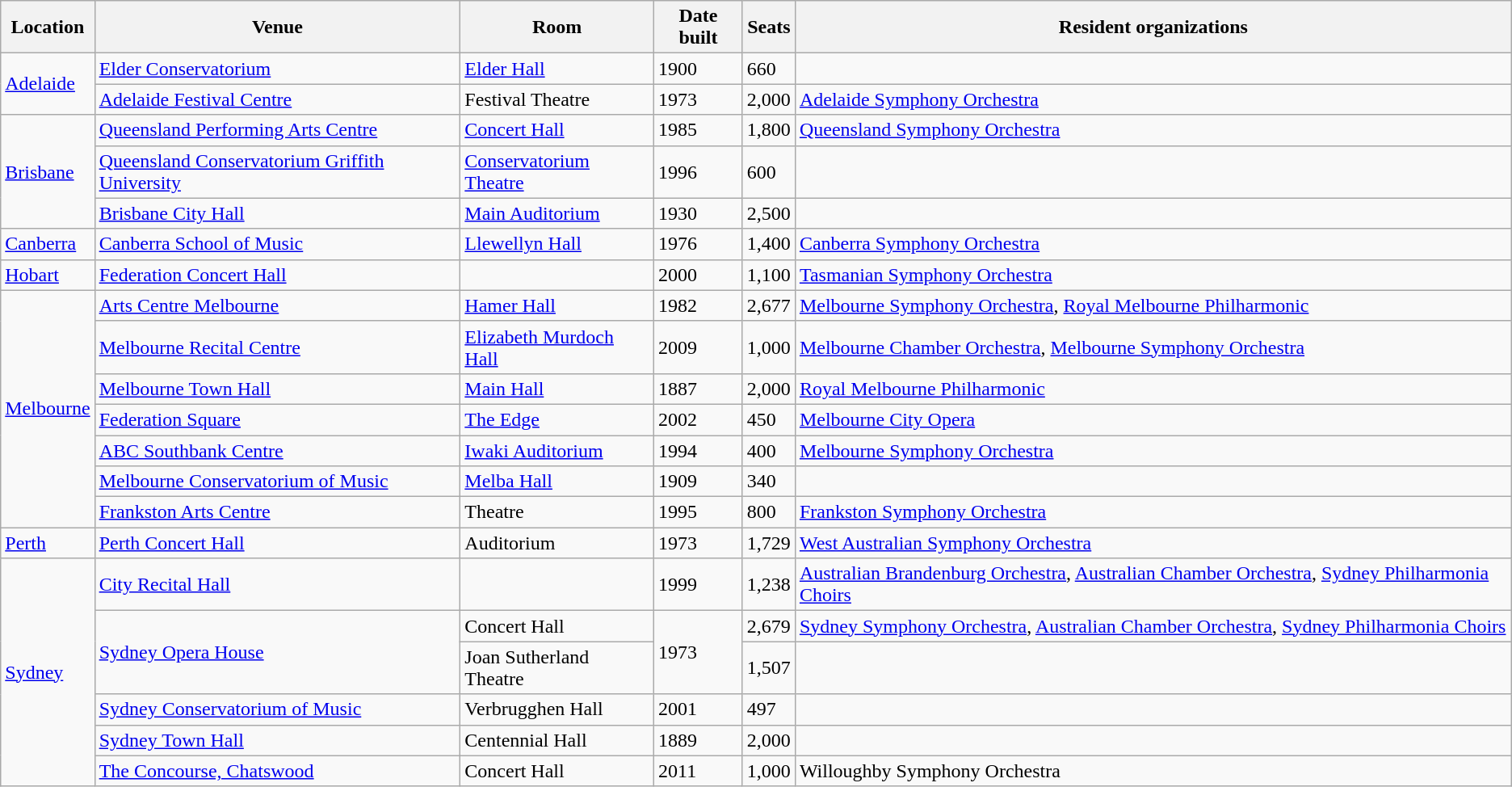<table class="wikitable">
<tr>
<th>Location</th>
<th>Venue</th>
<th>Room</th>
<th>Date built</th>
<th>Seats</th>
<th>Resident organizations</th>
</tr>
<tr>
<td rowspan=2><a href='#'>Adelaide</a></td>
<td><a href='#'>Elder Conservatorium</a></td>
<td><a href='#'>Elder Hall</a></td>
<td>1900</td>
<td>660</td>
<td></td>
</tr>
<tr>
<td><a href='#'>Adelaide Festival Centre</a></td>
<td>Festival Theatre</td>
<td>1973</td>
<td>2,000</td>
<td><a href='#'>Adelaide Symphony Orchestra</a></td>
</tr>
<tr>
<td rowspan="3"><a href='#'>Brisbane</a></td>
<td><a href='#'>Queensland Performing Arts Centre</a></td>
<td><a href='#'>Concert Hall</a></td>
<td>1985</td>
<td>1,800</td>
<td><a href='#'>Queensland Symphony Orchestra</a></td>
</tr>
<tr>
<td><a href='#'>Queensland Conservatorium Griffith University</a></td>
<td><a href='#'>Conservatorium Theatre</a></td>
<td>1996</td>
<td>600</td>
<td></td>
</tr>
<tr>
<td><a href='#'>Brisbane City Hall</a></td>
<td><a href='#'>Main Auditorium</a></td>
<td>1930</td>
<td>2,500</td>
<td></td>
</tr>
<tr>
<td><a href='#'>Canberra</a></td>
<td><a href='#'>Canberra School of Music</a></td>
<td><a href='#'>Llewellyn Hall</a></td>
<td>1976</td>
<td>1,400</td>
<td><a href='#'>Canberra Symphony Orchestra</a></td>
</tr>
<tr>
<td><a href='#'>Hobart</a></td>
<td><a href='#'>Federation Concert Hall</a></td>
<td></td>
<td>2000</td>
<td>1,100</td>
<td><a href='#'>Tasmanian Symphony Orchestra</a></td>
</tr>
<tr>
<td rowspan=7><a href='#'>Melbourne</a></td>
<td><a href='#'>Arts Centre Melbourne</a></td>
<td><a href='#'>Hamer Hall</a></td>
<td>1982</td>
<td>2,677</td>
<td><a href='#'>Melbourne Symphony Orchestra</a>, <a href='#'>Royal Melbourne Philharmonic</a></td>
</tr>
<tr>
<td><a href='#'>Melbourne Recital Centre</a></td>
<td><a href='#'>Elizabeth Murdoch Hall</a></td>
<td>2009</td>
<td>1,000</td>
<td><a href='#'>Melbourne Chamber Orchestra</a>, <a href='#'>Melbourne Symphony Orchestra</a></td>
</tr>
<tr>
<td><a href='#'>Melbourne Town Hall</a></td>
<td><a href='#'>Main Hall</a></td>
<td>1887</td>
<td>2,000</td>
<td><a href='#'>Royal Melbourne Philharmonic</a></td>
</tr>
<tr>
<td><a href='#'>Federation Square</a></td>
<td><a href='#'>The Edge</a></td>
<td>2002</td>
<td>450</td>
<td><a href='#'>Melbourne City Opera</a></td>
</tr>
<tr>
<td><a href='#'>ABC Southbank Centre</a></td>
<td><a href='#'>Iwaki Auditorium</a></td>
<td>1994</td>
<td>400</td>
<td><a href='#'>Melbourne Symphony Orchestra</a></td>
</tr>
<tr>
<td><a href='#'>Melbourne Conservatorium of Music</a></td>
<td><a href='#'>Melba Hall</a></td>
<td>1909</td>
<td>340</td>
<td></td>
</tr>
<tr>
<td><a href='#'>Frankston Arts Centre</a></td>
<td>Theatre</td>
<td>1995</td>
<td>800</td>
<td><a href='#'>Frankston Symphony Orchestra</a></td>
</tr>
<tr>
<td><a href='#'>Perth</a></td>
<td><a href='#'>Perth Concert Hall</a></td>
<td>Auditorium</td>
<td>1973</td>
<td>1,729</td>
<td><a href='#'>West Australian Symphony Orchestra</a></td>
</tr>
<tr>
<td rowspan=6><a href='#'>Sydney</a></td>
<td><a href='#'>City Recital Hall</a></td>
<td></td>
<td>1999</td>
<td>1,238</td>
<td><a href='#'>Australian Brandenburg Orchestra</a>, <a href='#'>Australian Chamber Orchestra</a>, <a href='#'>Sydney Philharmonia Choirs</a></td>
</tr>
<tr>
<td rowspan="2"><a href='#'>Sydney Opera House</a></td>
<td>Concert Hall</td>
<td rowspan="2">1973</td>
<td>2,679</td>
<td><a href='#'>Sydney Symphony Orchestra</a>, <a href='#'>Australian Chamber Orchestra</a>, <a href='#'>Sydney Philharmonia Choirs</a></td>
</tr>
<tr>
<td>Joan Sutherland Theatre</td>
<td>1,507</td>
<td></td>
</tr>
<tr>
<td><a href='#'>Sydney Conservatorium of Music</a></td>
<td>Verbrugghen Hall</td>
<td>2001</td>
<td>497</td>
<td></td>
</tr>
<tr>
<td><a href='#'>Sydney Town Hall</a></td>
<td>Centennial Hall</td>
<td>1889</td>
<td>2,000</td>
<td></td>
</tr>
<tr>
<td><a href='#'>The Concourse, Chatswood</a></td>
<td>Concert Hall</td>
<td>2011</td>
<td>1,000</td>
<td>Willoughby Symphony Orchestra</td>
</tr>
</table>
